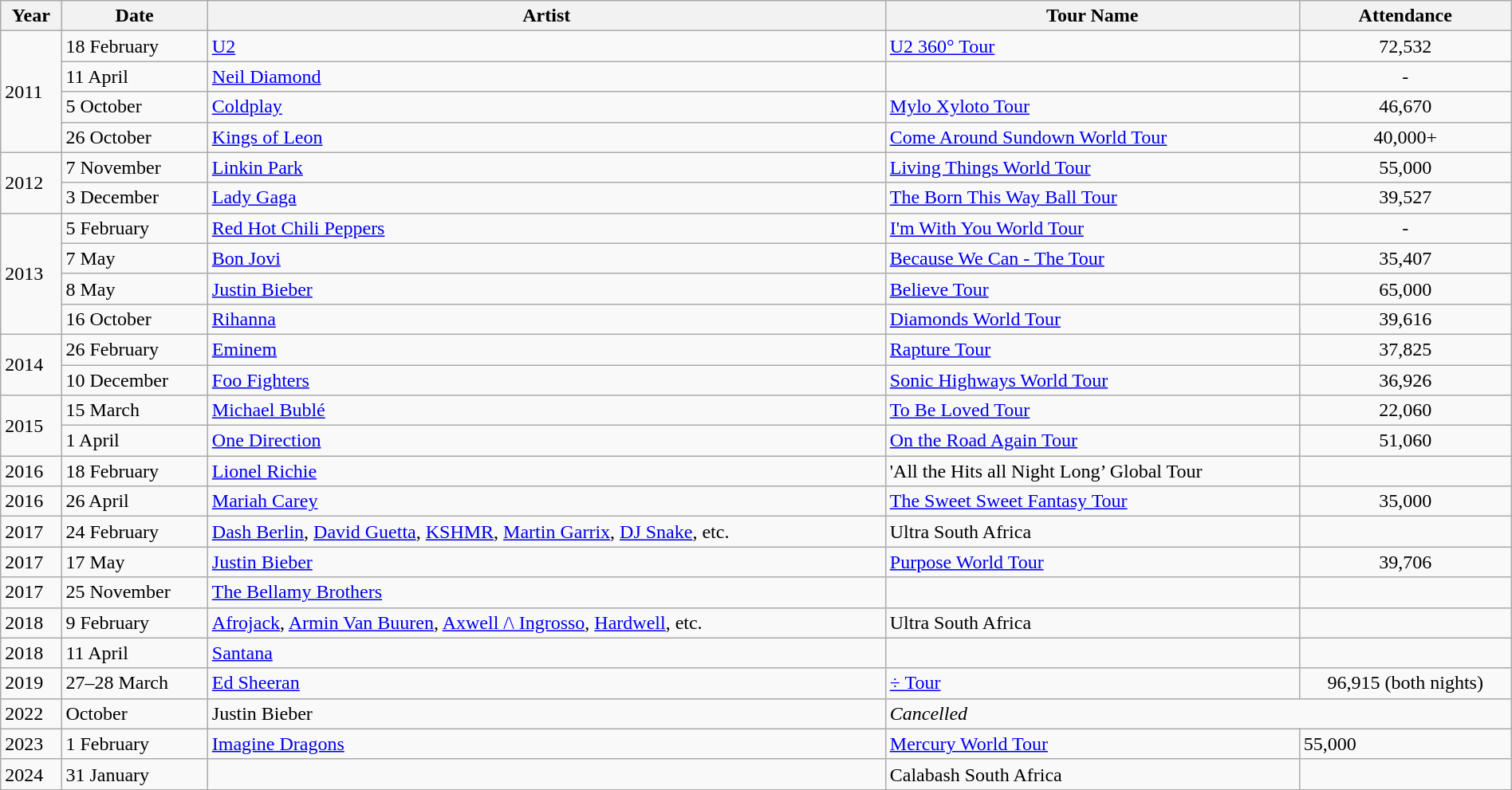<table class="sortable wikitable"  style="text-align:left; width:100%;">
<tr>
<th>Year</th>
<th>Date</th>
<th>Artist</th>
<th>Tour Name</th>
<th>Attendance</th>
</tr>
<tr>
<td rowspan="4">2011</td>
<td>18 February</td>
<td><a href='#'>U2</a></td>
<td><a href='#'>U2 360° Tour</a></td>
<td style="text-align:center;">72,532</td>
</tr>
<tr>
<td>11 April</td>
<td><a href='#'>Neil Diamond</a></td>
<td></td>
<td style="text-align:center;">-</td>
</tr>
<tr>
<td>5 October</td>
<td><a href='#'>Coldplay</a></td>
<td><a href='#'>Mylo Xyloto Tour</a></td>
<td style="text-align:center;">46,670</td>
</tr>
<tr>
<td>26 October</td>
<td><a href='#'>Kings of Leon</a></td>
<td><a href='#'>Come Around Sundown World Tour</a></td>
<td style="text-align:center;">40,000+</td>
</tr>
<tr>
<td rowspan="2">2012</td>
<td>7 November</td>
<td><a href='#'>Linkin Park</a></td>
<td><a href='#'>Living Things World Tour</a></td>
<td style="text-align:center;">55,000</td>
</tr>
<tr>
<td>3 December</td>
<td><a href='#'>Lady Gaga</a></td>
<td><a href='#'>The Born This Way Ball Tour</a></td>
<td style="text-align:center;">39,527</td>
</tr>
<tr>
<td rowspan="4">2013</td>
<td>5 February</td>
<td><a href='#'>Red Hot Chili Peppers</a></td>
<td><a href='#'>I'm With You World Tour</a></td>
<td style="text-align:center;">-</td>
</tr>
<tr>
<td>7 May</td>
<td><a href='#'>Bon Jovi</a></td>
<td><a href='#'>Because We Can - The Tour</a></td>
<td style="text-align:center;">35,407</td>
</tr>
<tr>
<td>8 May</td>
<td><a href='#'>Justin Bieber</a></td>
<td><a href='#'>Believe Tour</a></td>
<td style="text-align:center;">65,000</td>
</tr>
<tr>
<td>16 October</td>
<td><a href='#'>Rihanna</a></td>
<td><a href='#'>Diamonds World Tour</a></td>
<td style="text-align:center;">39,616</td>
</tr>
<tr>
<td rowspan="2">2014</td>
<td>26 February</td>
<td><a href='#'>Eminem</a></td>
<td><a href='#'>Rapture Tour</a></td>
<td style="text-align:center;">37,825</td>
</tr>
<tr>
<td>10 December</td>
<td><a href='#'>Foo Fighters</a></td>
<td><a href='#'>Sonic Highways World Tour</a></td>
<td style="text-align:center;">36,926</td>
</tr>
<tr>
<td rowspan="2">2015</td>
<td>15 March</td>
<td><a href='#'>Michael Bublé</a></td>
<td><a href='#'>To Be Loved Tour</a></td>
<td style="text-align:center;">22,060</td>
</tr>
<tr>
<td>1 April</td>
<td><a href='#'>One Direction</a></td>
<td><a href='#'>On the Road Again Tour</a></td>
<td style="text-align:center;">51,060</td>
</tr>
<tr>
<td rowspan="1">2016</td>
<td>18 February</td>
<td><a href='#'>Lionel Richie</a></td>
<td>'All the Hits all Night Long’ Global Tour </td>
<td style="text-align:center;"></td>
</tr>
<tr>
<td>2016</td>
<td>26 April</td>
<td><a href='#'>Mariah Carey</a></td>
<td><a href='#'>The Sweet Sweet Fantasy Tour</a></td>
<td style="text-align:center;">35,000</td>
</tr>
<tr>
<td>2017</td>
<td>24 February</td>
<td><a href='#'>Dash Berlin</a>, <a href='#'>David Guetta</a>, <a href='#'>KSHMR</a>, <a href='#'>Martin Garrix</a>, <a href='#'>DJ Snake</a>, etc.</td>
<td>Ultra South Africa</td>
<td style="text-align:center;"></td>
</tr>
<tr>
<td>2017</td>
<td>17 May</td>
<td><a href='#'>Justin Bieber</a></td>
<td><a href='#'>Purpose World Tour</a></td>
<td style="text-align:center;">39,706</td>
</tr>
<tr>
<td>2017</td>
<td>25 November</td>
<td><a href='#'>The Bellamy Brothers</a></td>
<td></td>
<td style="text-align:center;"></td>
</tr>
<tr>
<td>2018</td>
<td>9 February</td>
<td><a href='#'>Afrojack</a>, <a href='#'>Armin Van Buuren</a>, <a href='#'>Axwell /\ Ingrosso</a>, <a href='#'>Hardwell</a>, etc.</td>
<td>Ultra South Africa</td>
<td style="text-align:center;"></td>
</tr>
<tr>
<td>2018</td>
<td>11 April</td>
<td><a href='#'>Santana</a></td>
<td></td>
<td style="text-align:center;"></td>
</tr>
<tr>
<td>2019</td>
<td>27–28 March</td>
<td><a href='#'>Ed Sheeran</a></td>
<td><a href='#'>÷ Tour</a></td>
<td style="text-align:center;">96,915 (both nights)</td>
</tr>
<tr>
<td>2022</td>
<td>October</td>
<td>Justin Bieber</td>
<td colspan=8><em> Cancelled </em></td>
</tr>
<tr>
<td>2023</td>
<td>1 February</td>
<td><a href='#'>Imagine Dragons</a></td>
<td><a href='#'>Mercury World Tour</a></td>
<td>55,000</td>
</tr>
<tr>
<td>2024</td>
<td>31 January</td>
<td><br></td>
<td>Calabash South Africa</td>
<td></td>
</tr>
</table>
